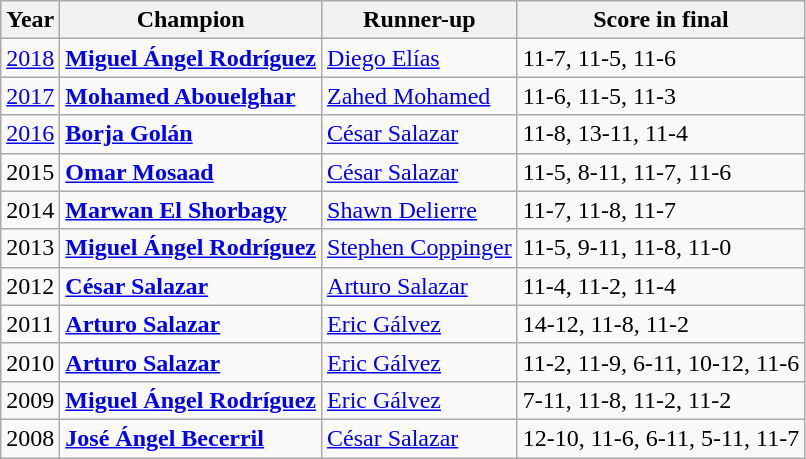<table class="wikitable">
<tr>
<th>Year</th>
<th>Champion</th>
<th>Runner-up</th>
<th>Score in final</th>
</tr>
<tr>
<td><a href='#'>2018</a></td>
<td> <strong><a href='#'>Miguel Ángel Rodríguez</a></strong></td>
<td> <a href='#'>Diego Elías</a></td>
<td>11-7, 11-5, 11-6</td>
</tr>
<tr>
<td><a href='#'>2017</a></td>
<td> <strong><a href='#'>Mohamed Abouelghar</a></strong></td>
<td> <a href='#'>Zahed Mohamed</a></td>
<td>11-6, 11-5, 11-3</td>
</tr>
<tr>
<td><a href='#'>2016</a></td>
<td> <strong><a href='#'>Borja Golán</a></strong></td>
<td> <a href='#'>César Salazar</a></td>
<td>11-8, 13-11, 11-4</td>
</tr>
<tr>
<td>2015</td>
<td> <strong><a href='#'>Omar Mosaad</a></strong></td>
<td> <a href='#'>César Salazar</a></td>
<td>11-5, 8-11, 11-7, 11-6</td>
</tr>
<tr>
<td>2014</td>
<td> <strong><a href='#'>Marwan El Shorbagy</a></strong></td>
<td> <a href='#'>Shawn Delierre</a></td>
<td>11-7, 11-8, 11-7</td>
</tr>
<tr>
<td>2013</td>
<td> <strong><a href='#'>Miguel Ángel Rodríguez</a></strong></td>
<td> <a href='#'>Stephen Coppinger</a></td>
<td>11-5, 9-11, 11-8, 11-0</td>
</tr>
<tr>
<td>2012</td>
<td> <strong><a href='#'>César Salazar</a></strong></td>
<td> <a href='#'>Arturo Salazar</a></td>
<td>11-4, 11-2, 11-4</td>
</tr>
<tr>
<td>2011</td>
<td> <strong><a href='#'>Arturo Salazar</a></strong></td>
<td> <a href='#'>Eric Gálvez</a></td>
<td>14-12, 11-8, 11-2</td>
</tr>
<tr>
<td>2010</td>
<td> <strong><a href='#'>Arturo Salazar</a></strong></td>
<td> <a href='#'>Eric Gálvez</a></td>
<td>11-2, 11-9, 6-11, 10-12, 11-6</td>
</tr>
<tr>
<td>2009</td>
<td> <strong><a href='#'>Miguel Ángel Rodríguez</a></strong></td>
<td> <a href='#'>Eric Gálvez</a></td>
<td>7-11, 11-8, 11-2, 11-2</td>
</tr>
<tr>
<td>2008</td>
<td> <strong><a href='#'>José Ángel Becerril</a></strong></td>
<td> <a href='#'>César Salazar</a></td>
<td>12-10, 11-6, 6-11, 5-11, 11-7</td>
</tr>
</table>
